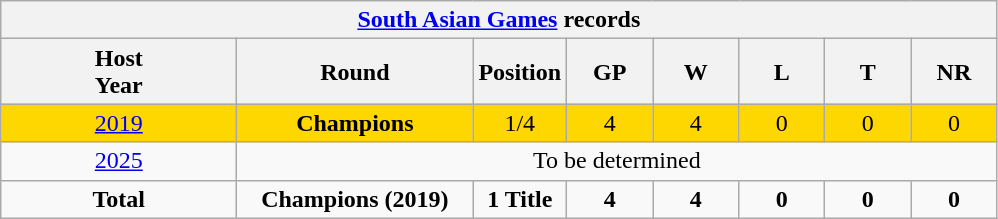<table class="wikitable" style="text-align: center; width=900px;">
<tr>
<th colspan=9><a href='#'>South Asian Games</a> records</th>
</tr>
<tr>
<th width=150>Host<br>Year</th>
<th width=150>Round</th>
<th width=50>Position</th>
<th width=50>GP</th>
<th width=50>W</th>
<th width=50>L</th>
<th width=50>T</th>
<th width=50>NR</th>
</tr>
<tr style="background:gold;">
<td> <a href='#'>2019</a></td>
<td><strong>Champions</strong></td>
<td>1/4</td>
<td>4</td>
<td>4</td>
<td>0</td>
<td>0</td>
<td>0</td>
</tr>
<tr>
<td> <a href='#'>2025</a></td>
<td colspan=8>To be determined</td>
</tr>
<tr>
<td><strong>Total</strong></td>
<td><strong>Champions (2019)</strong></td>
<td><strong>1 Title</strong></td>
<td><strong>4</strong></td>
<td><strong>4</strong></td>
<td><strong>0</strong></td>
<td><strong>0</strong></td>
<td><strong>0</strong></td>
</tr>
</table>
